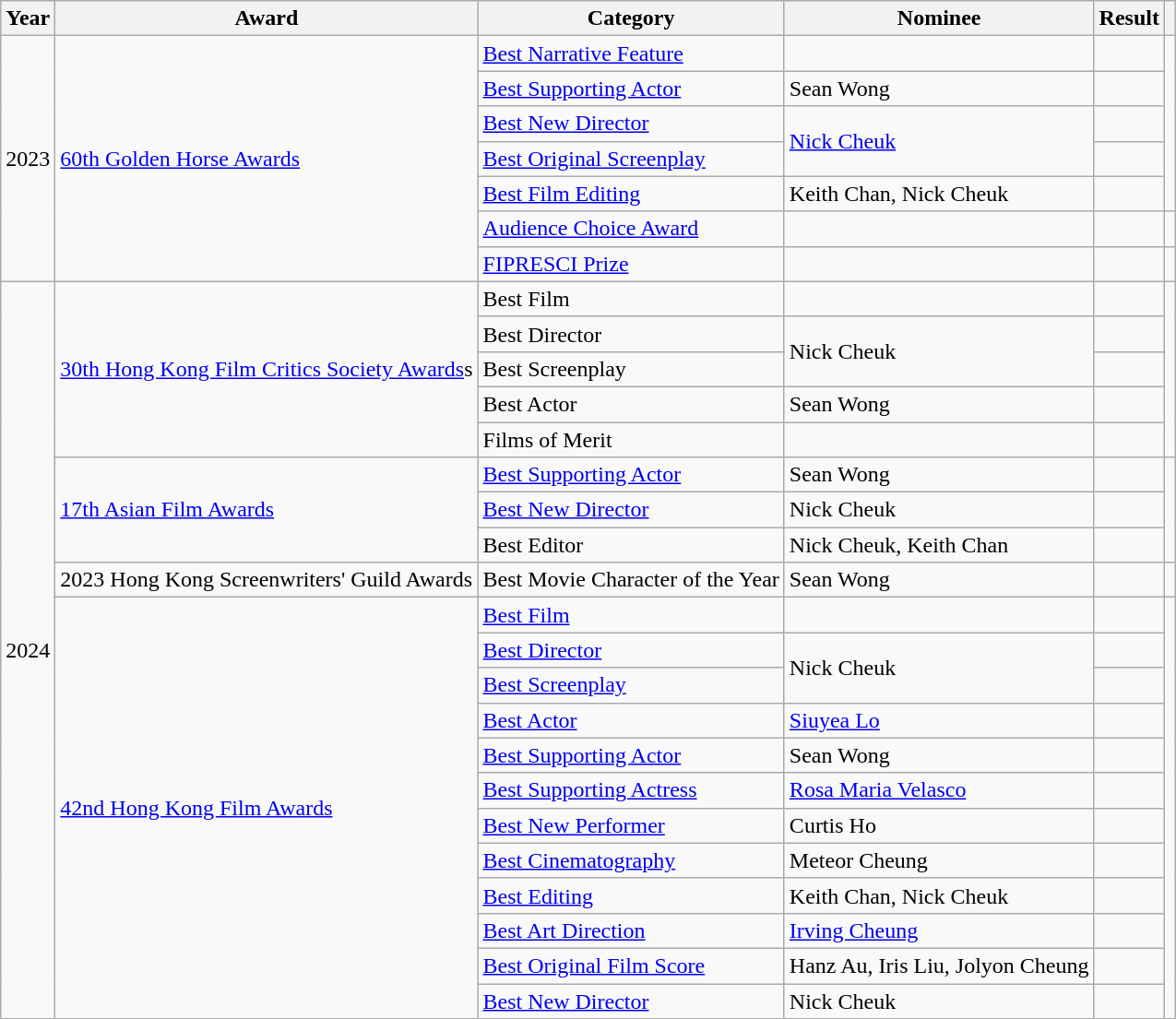<table class="wikitable plainrowheaders">
<tr>
<th>Year</th>
<th>Award</th>
<th>Category</th>
<th>Nominee</th>
<th>Result</th>
<th></th>
</tr>
<tr>
<td rowspan="7">2023</td>
<td rowspan="7"><a href='#'>60th Golden Horse Awards</a></td>
<td><a href='#'>Best Narrative Feature</a></td>
<td></td>
<td></td>
<td rowspan="5"></td>
</tr>
<tr>
<td><a href='#'>Best Supporting Actor</a></td>
<td>Sean Wong</td>
<td></td>
</tr>
<tr>
<td><a href='#'>Best New Director</a></td>
<td rowspan="2"><a href='#'>Nick Cheuk</a></td>
<td></td>
</tr>
<tr>
<td><a href='#'>Best Original Screenplay</a></td>
<td></td>
</tr>
<tr>
<td><a href='#'>Best Film Editing</a></td>
<td>Keith Chan, Nick Cheuk</td>
<td></td>
</tr>
<tr>
<td><a href='#'>Audience Choice Award</a></td>
<td></td>
<td></td>
<td></td>
</tr>
<tr>
<td><a href='#'>FIPRESCI Prize</a></td>
<td></td>
<td></td>
<td></td>
</tr>
<tr>
<td rowspan="22">2024</td>
<td rowspan="5"><a href='#'>30th Hong Kong Film Critics Society Awards</a>s</td>
<td>Best Film</td>
<td></td>
<td></td>
<td rowspan="5"></td>
</tr>
<tr>
<td>Best Director</td>
<td rowspan="2">Nick Cheuk</td>
<td></td>
</tr>
<tr>
<td>Best Screenplay</td>
<td></td>
</tr>
<tr>
<td>Best Actor</td>
<td>Sean Wong</td>
<td></td>
</tr>
<tr>
<td>Films of Merit</td>
<td></td>
<td></td>
</tr>
<tr>
<td rowspan="3"><a href='#'>17th Asian Film Awards</a></td>
<td><a href='#'>Best Supporting Actor</a></td>
<td>Sean Wong</td>
<td></td>
<td rowspan="3"></td>
</tr>
<tr>
<td><a href='#'>Best New Director</a></td>
<td>Nick Cheuk</td>
<td></td>
</tr>
<tr>
<td>Best Editor</td>
<td>Nick Cheuk, Keith Chan</td>
<td></td>
</tr>
<tr>
<td>2023 Hong Kong Screenwriters' Guild Awards</td>
<td>Best Movie Character of the Year</td>
<td>Sean Wong</td>
<td></td>
<td></td>
</tr>
<tr>
<td rowspan="12"><a href='#'>42nd Hong Kong Film Awards</a></td>
<td><a href='#'>Best Film</a></td>
<td></td>
<td></td>
<td rowspan="12"></td>
</tr>
<tr>
<td><a href='#'>Best Director</a></td>
<td rowspan="2">Nick Cheuk</td>
<td></td>
</tr>
<tr>
<td><a href='#'>Best Screenplay</a></td>
<td></td>
</tr>
<tr>
<td><a href='#'>Best Actor</a></td>
<td><a href='#'>Siuyea Lo</a></td>
<td></td>
</tr>
<tr>
<td><a href='#'>Best Supporting Actor</a></td>
<td>Sean Wong</td>
<td></td>
</tr>
<tr>
<td><a href='#'>Best Supporting Actress</a></td>
<td><a href='#'>Rosa Maria Velasco</a></td>
<td></td>
</tr>
<tr>
<td><a href='#'>Best New Performer</a></td>
<td>Curtis Ho</td>
<td></td>
</tr>
<tr>
<td><a href='#'>Best Cinematography</a></td>
<td>Meteor Cheung</td>
<td></td>
</tr>
<tr>
<td><a href='#'>Best Editing</a></td>
<td>Keith Chan, Nick Cheuk</td>
<td></td>
</tr>
<tr>
<td><a href='#'>Best Art Direction</a></td>
<td><a href='#'>Irving Cheung</a></td>
<td></td>
</tr>
<tr>
<td><a href='#'>Best Original Film Score</a></td>
<td>Hanz Au, Iris Liu, Jolyon Cheung</td>
<td></td>
</tr>
<tr>
<td><a href='#'>Best New Director</a></td>
<td>Nick Cheuk</td>
<td></td>
</tr>
</table>
